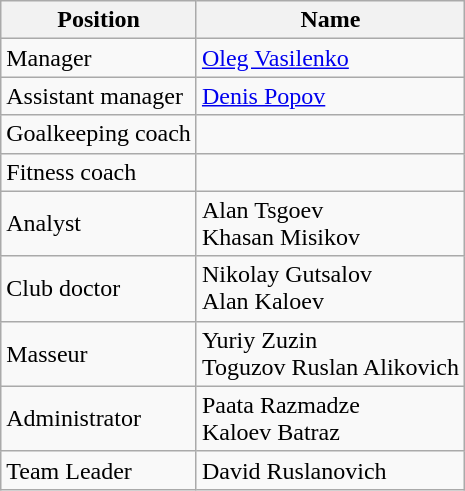<table class="wikitable">
<tr>
<th>Position</th>
<th>Name</th>
</tr>
<tr>
<td>Manager</td>
<td> <a href='#'>Oleg Vasilenko</a></td>
</tr>
<tr>
<td>Assistant manager</td>
<td> <a href='#'>Denis Popov</a></td>
</tr>
<tr>
<td>Goalkeeping coach</td>
<td></td>
</tr>
<tr>
<td>Fitness coach</td>
<td></td>
</tr>
<tr>
<td>Analyst</td>
<td> Alan Tsgoev <br>  Khasan Misikov</td>
</tr>
<tr>
<td>Club doctor</td>
<td> Nikolay Gutsalov <br>  Alan Kaloev</td>
</tr>
<tr>
<td>Masseur</td>
<td> Yuriy Zuzin <br>  Toguzov Ruslan Alikovich</td>
</tr>
<tr>
<td>Administrator</td>
<td> Paata Razmadze  <br>  Kaloev Batraz</td>
</tr>
<tr>
<td>Team Leader</td>
<td> David Ruslanovich</td>
</tr>
</table>
